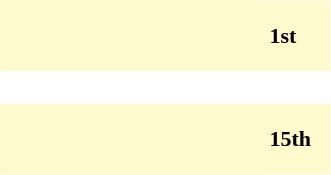<table border = "0" style = "float:right;">
<tr>
<td></td>
</tr>
<tr>
<td><div><br><table cellspacing="0" style="width: 220px; background:#fffacd;">
<tr>
<td style="width: 80px; height: 45px; background:#fffacd; "></td>
<td style="width: 90px; height: 45px; background:#fffacd; "></td>
<td style="font-size:11pt; padding: 4pt; line-height: 1.25em; color:black;"><strong>1st</strong></td>
</tr>
</table>
</div></td>
</tr>
<tr>
<td><div><br><table cellspacing="0" style="width: 220px; background:#fffacd;">
<tr>
<td style="width: 80px; height: 45px; background:#fffacd; "></td>
<td style="width: 90px; height: 45px; background:#fffacd; "></td>
<td style="font-size:11pt; padding: 4pt; line-height: 1.25em; color:black;"><strong>15th</strong></td>
</tr>
</table>
</div></td>
</tr>
</table>
